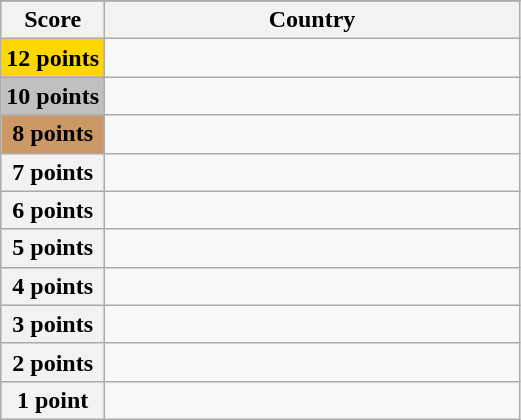<table class="wikitable">
<tr>
</tr>
<tr>
<th scope="col" width="20%">Score</th>
<th scope="col">Country</th>
</tr>
<tr>
<th scope="row" style="background:gold">12 points</th>
<td></td>
</tr>
<tr>
<th scope="row" style="background:silver">10 points</th>
<td></td>
</tr>
<tr>
<th scope="row" style="background:#CC9966">8 points</th>
<td></td>
</tr>
<tr>
<th scope="row">7 points</th>
<td></td>
</tr>
<tr>
<th scope="row">6 points</th>
<td></td>
</tr>
<tr>
<th scope="row">5 points</th>
<td></td>
</tr>
<tr>
<th scope="row">4 points</th>
<td></td>
</tr>
<tr>
<th scope="row">3 points</th>
<td></td>
</tr>
<tr>
<th scope="row">2 points</th>
<td></td>
</tr>
<tr>
<th scope="row">1 point</th>
<td></td>
</tr>
</table>
